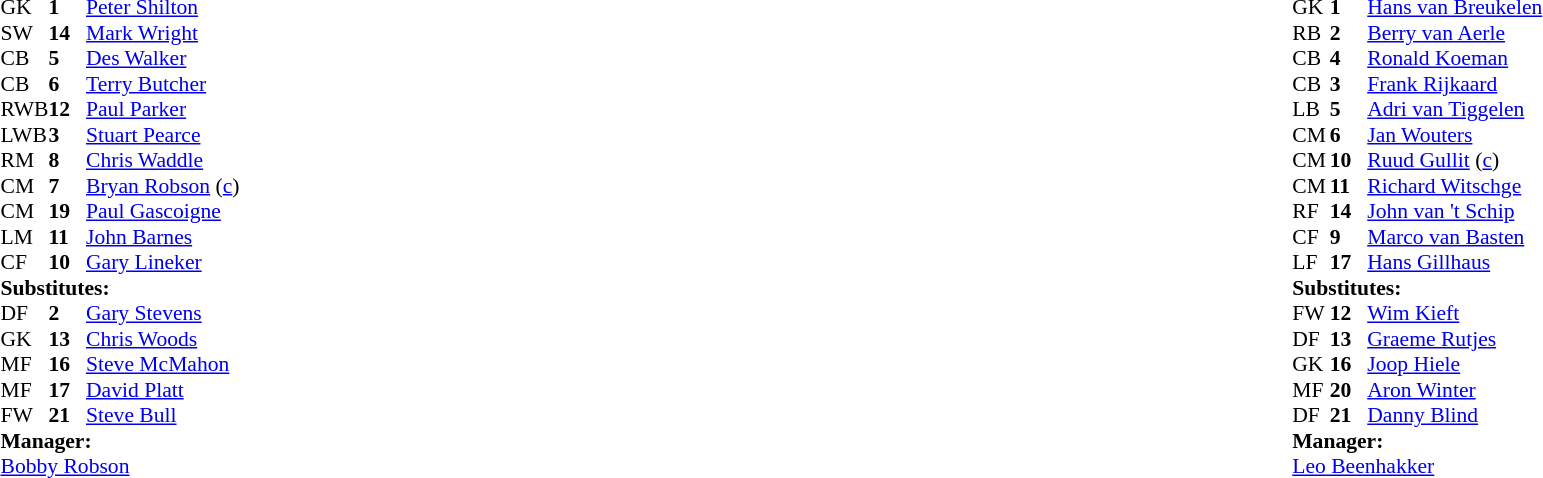<table width="100%">
<tr>
<td valign="top" width="50%"><br><table style="font-size: 90%" cellspacing="0" cellpadding="0">
<tr>
<th width="25"></th>
<th width="25"></th>
</tr>
<tr>
<td>GK</td>
<td><strong>1</strong></td>
<td><a href='#'>Peter Shilton</a></td>
</tr>
<tr>
<td>SW</td>
<td><strong>14</strong></td>
<td><a href='#'>Mark Wright</a></td>
</tr>
<tr>
<td>CB</td>
<td><strong>5</strong></td>
<td><a href='#'>Des Walker</a></td>
</tr>
<tr>
<td>CB</td>
<td><strong>6</strong></td>
<td><a href='#'>Terry Butcher</a></td>
</tr>
<tr>
<td>RWB</td>
<td><strong>12</strong></td>
<td><a href='#'>Paul Parker</a></td>
</tr>
<tr>
<td>LWB</td>
<td><strong>3</strong></td>
<td><a href='#'>Stuart Pearce</a></td>
</tr>
<tr>
<td>RM</td>
<td><strong>8</strong></td>
<td><a href='#'>Chris Waddle</a></td>
<td></td>
<td></td>
</tr>
<tr>
<td>CM</td>
<td><strong>7</strong></td>
<td><a href='#'>Bryan Robson</a> (<a href='#'>c</a>)</td>
<td></td>
<td></td>
</tr>
<tr>
<td>CM</td>
<td><strong>19</strong></td>
<td><a href='#'>Paul Gascoigne</a></td>
</tr>
<tr>
<td>LM</td>
<td><strong>11</strong></td>
<td><a href='#'>John Barnes</a></td>
</tr>
<tr>
<td>CF</td>
<td><strong>10</strong></td>
<td><a href='#'>Gary Lineker</a></td>
</tr>
<tr>
<td colspan=3><strong>Substitutes:</strong></td>
</tr>
<tr>
<td>DF</td>
<td><strong>2</strong></td>
<td><a href='#'>Gary Stevens</a></td>
</tr>
<tr>
<td>GK</td>
<td><strong>13</strong></td>
<td><a href='#'>Chris Woods</a></td>
</tr>
<tr>
<td>MF</td>
<td><strong>16</strong></td>
<td><a href='#'>Steve McMahon</a></td>
</tr>
<tr>
<td>MF</td>
<td><strong>17</strong></td>
<td><a href='#'>David Platt</a></td>
<td></td>
<td></td>
</tr>
<tr>
<td>FW</td>
<td><strong>21</strong></td>
<td><a href='#'>Steve Bull</a></td>
<td></td>
<td></td>
</tr>
<tr>
<td colspan=3><strong>Manager:</strong></td>
</tr>
<tr>
<td colspan="4"><a href='#'>Bobby Robson</a></td>
</tr>
</table>
</td>
<td valign="top" width="50%"><br><table style="font-size: 90%" cellspacing="0" cellpadding="0" align=center>
<tr>
<th width="25"></th>
<th width="25"></th>
</tr>
<tr>
<td>GK</td>
<td><strong>1</strong></td>
<td><a href='#'>Hans van Breukelen</a></td>
</tr>
<tr>
<td>RB</td>
<td><strong>2</strong></td>
<td><a href='#'>Berry van Aerle</a></td>
</tr>
<tr>
<td>CB</td>
<td><strong>4</strong></td>
<td><a href='#'>Ronald Koeman</a></td>
</tr>
<tr>
<td>CB</td>
<td><strong>3</strong></td>
<td><a href='#'>Frank Rijkaard</a></td>
</tr>
<tr>
<td>LB</td>
<td><strong>5</strong></td>
<td><a href='#'>Adri van Tiggelen</a></td>
</tr>
<tr>
<td>CM</td>
<td><strong>6</strong></td>
<td><a href='#'>Jan Wouters</a></td>
</tr>
<tr>
<td>CM</td>
<td><strong>10</strong></td>
<td><a href='#'>Ruud Gullit</a> (<a href='#'>c</a>)</td>
</tr>
<tr>
<td>CM</td>
<td><strong>11</strong></td>
<td><a href='#'>Richard Witschge</a></td>
</tr>
<tr>
<td>RF</td>
<td><strong>14</strong></td>
<td><a href='#'>John van 't Schip</a></td>
<td></td>
<td></td>
</tr>
<tr>
<td>CF</td>
<td><strong>9</strong></td>
<td><a href='#'>Marco van Basten</a></td>
</tr>
<tr>
<td>LF</td>
<td><strong>17</strong></td>
<td><a href='#'>Hans Gillhaus</a></td>
</tr>
<tr>
<td colspan=3><strong>Substitutes:</strong></td>
</tr>
<tr>
<td>FW</td>
<td><strong>12</strong></td>
<td><a href='#'>Wim Kieft</a></td>
<td></td>
<td></td>
</tr>
<tr>
<td>DF</td>
<td><strong>13</strong></td>
<td><a href='#'>Graeme Rutjes</a></td>
</tr>
<tr>
<td>GK</td>
<td><strong>16</strong></td>
<td><a href='#'>Joop Hiele</a></td>
</tr>
<tr>
<td>MF</td>
<td><strong>20</strong></td>
<td><a href='#'>Aron Winter</a></td>
</tr>
<tr>
<td>DF</td>
<td><strong>21</strong></td>
<td><a href='#'>Danny Blind</a></td>
</tr>
<tr>
<td colspan=3><strong>Manager:</strong></td>
</tr>
<tr>
<td colspan="4"><a href='#'>Leo Beenhakker</a></td>
</tr>
</table>
</td>
</tr>
</table>
